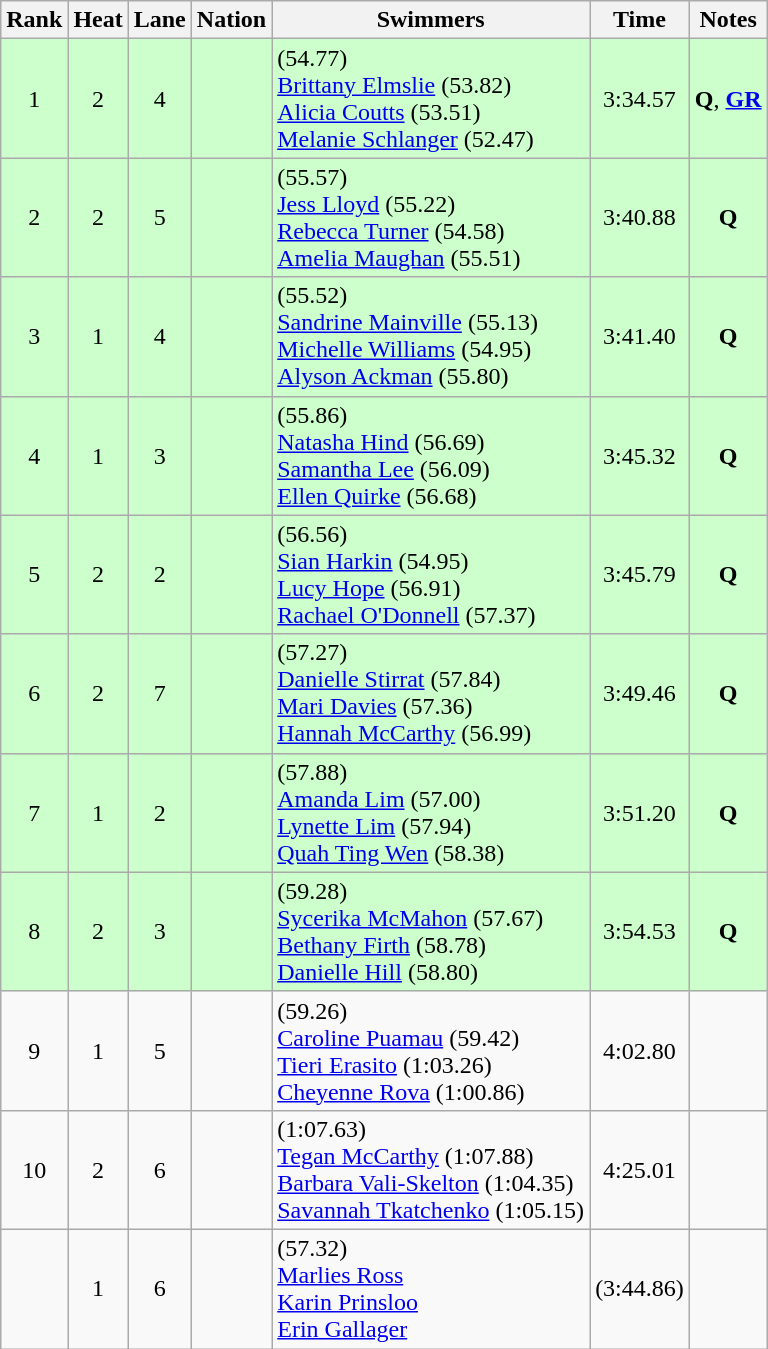<table class="wikitable sortable" style="text-align:center">
<tr>
<th>Rank</th>
<th>Heat</th>
<th>Lane</th>
<th>Nation</th>
<th>Swimmers</th>
<th>Time</th>
<th>Notes</th>
</tr>
<tr bgcolor=ccffcc>
<td>1</td>
<td>2</td>
<td>4</td>
<td align=left></td>
<td align=left> (54.77)<br><a href='#'>Brittany Elmslie</a> (53.82)<br><a href='#'>Alicia Coutts</a> (53.51)<br><a href='#'>Melanie Schlanger</a> (52.47)</td>
<td>3:34.57</td>
<td><strong>Q</strong>, <strong><a href='#'>GR</a></strong></td>
</tr>
<tr bgcolor=ccffcc>
<td>2</td>
<td>2</td>
<td>5</td>
<td align=left></td>
<td align=left> (55.57)<br><a href='#'>Jess Lloyd</a> (55.22)<br><a href='#'>Rebecca Turner</a> (54.58)<br><a href='#'>Amelia Maughan</a> (55.51)</td>
<td>3:40.88</td>
<td><strong>Q</strong></td>
</tr>
<tr bgcolor=ccffcc>
<td>3</td>
<td>1</td>
<td>4</td>
<td align=left></td>
<td align=left> (55.52)<br><a href='#'>Sandrine Mainville</a> (55.13)<br><a href='#'>Michelle Williams</a> (54.95)<br><a href='#'>Alyson Ackman</a> (55.80)</td>
<td>3:41.40</td>
<td><strong>Q</strong></td>
</tr>
<tr bgcolor=ccffcc>
<td>4</td>
<td>1</td>
<td>3</td>
<td align=left></td>
<td align=left> (55.86)<br><a href='#'>Natasha Hind</a> (56.69)<br><a href='#'>Samantha Lee</a> (56.09)<br><a href='#'>Ellen Quirke</a> (56.68)</td>
<td>3:45.32</td>
<td><strong>Q</strong></td>
</tr>
<tr bgcolor=ccffcc>
<td>5</td>
<td>2</td>
<td>2</td>
<td align=left></td>
<td align=left> (56.56)<br><a href='#'>Sian Harkin</a> (54.95)<br><a href='#'>Lucy Hope</a> (56.91)<br><a href='#'>Rachael O'Donnell</a> (57.37)</td>
<td>3:45.79</td>
<td><strong>Q</strong></td>
</tr>
<tr bgcolor=ccffcc>
<td>6</td>
<td>2</td>
<td>7</td>
<td align=left></td>
<td align=left> (57.27)<br><a href='#'>Danielle Stirrat</a> (57.84)<br><a href='#'>Mari Davies</a> (57.36)<br><a href='#'>Hannah McCarthy</a> (56.99)</td>
<td>3:49.46</td>
<td><strong>Q</strong></td>
</tr>
<tr bgcolor=ccffcc>
<td>7</td>
<td>1</td>
<td>2</td>
<td align=left></td>
<td align=left> (57.88)<br><a href='#'>Amanda Lim</a> (57.00)<br><a href='#'>Lynette Lim</a> (57.94)<br><a href='#'>Quah Ting Wen</a> (58.38)</td>
<td>3:51.20</td>
<td><strong>Q</strong></td>
</tr>
<tr bgcolor=ccffcc>
<td>8</td>
<td>2</td>
<td>3</td>
<td align=left></td>
<td align=left> (59.28)<br><a href='#'>Sycerika McMahon</a> (57.67)<br><a href='#'>Bethany Firth</a> (58.78)<br><a href='#'>Danielle Hill</a> (58.80)</td>
<td>3:54.53</td>
<td><strong>Q</strong></td>
</tr>
<tr>
<td>9</td>
<td>1</td>
<td>5</td>
<td align=left></td>
<td align=left> (59.26)<br><a href='#'>Caroline Puamau</a> (59.42)<br><a href='#'>Tieri Erasito</a> (1:03.26)<br><a href='#'>Cheyenne Rova</a> (1:00.86)</td>
<td>4:02.80</td>
<td></td>
</tr>
<tr>
<td>10</td>
<td>2</td>
<td>6</td>
<td align=left></td>
<td align=left> (1:07.63)<br><a href='#'>Tegan McCarthy</a> (1:07.88)<br><a href='#'>Barbara Vali-Skelton</a> (1:04.35)<br><a href='#'>Savannah Tkatchenko</a> (1:05.15)</td>
<td>4:25.01</td>
<td></td>
</tr>
<tr>
<td></td>
<td>1</td>
<td>6</td>
<td align=left></td>
<td align=left> (57.32)<br><a href='#'>Marlies Ross</a><br><a href='#'>Karin Prinsloo</a><br><a href='#'>Erin Gallager</a></td>
<td> (3:44.86)</td>
<td></td>
</tr>
</table>
